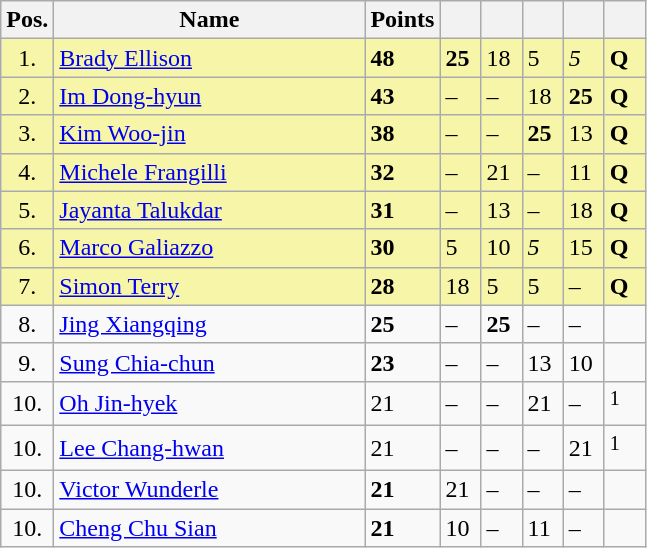<table class="wikitable">
<tr>
<th width=10px>Pos.</th>
<th width=200px>Name</th>
<th width=20px>Points</th>
<th width=20px></th>
<th width=20px></th>
<th width=20px></th>
<th width=20px></th>
<th width=20px></th>
</tr>
<tr style="background:#f7f6a8;">
<td align=center>1.</td>
<td> <a href='#'>Brady Ellison</a></td>
<td><strong>48</strong></td>
<td><strong>25</strong></td>
<td>18</td>
<td>5</td>
<td><em>5</em></td>
<td><strong>Q</strong></td>
</tr>
<tr style="background:#f7f6a8;">
<td align=center>2.</td>
<td> <a href='#'>Im Dong-hyun</a></td>
<td><strong>43</strong></td>
<td>–</td>
<td>–</td>
<td>18</td>
<td><strong>25</strong></td>
<td><strong>Q</strong></td>
</tr>
<tr style="background:#f7f6a8;">
<td align=center>3.</td>
<td> <a href='#'>Kim Woo-jin</a></td>
<td><strong>38</strong></td>
<td>–</td>
<td>–</td>
<td><strong>25</strong></td>
<td>13</td>
<td><strong>Q</strong></td>
</tr>
<tr style="background:#f7f6a8;">
<td align=center>4.</td>
<td> <a href='#'>Michele Frangilli</a></td>
<td><strong>32</strong></td>
<td>–</td>
<td>21</td>
<td>–</td>
<td>11</td>
<td><strong>Q</strong></td>
</tr>
<tr style="background:#f7f6a8;">
<td align=center>5.</td>
<td> <a href='#'>Jayanta Talukdar</a></td>
<td><strong>31</strong></td>
<td>–</td>
<td>13</td>
<td>–</td>
<td>18</td>
<td><strong>Q</strong></td>
</tr>
<tr style="background:#f7f6a8;">
<td align=center>6.</td>
<td> <a href='#'>Marco Galiazzo</a></td>
<td><strong>30</strong></td>
<td>5</td>
<td>10</td>
<td><em>5</em></td>
<td>15</td>
<td><strong>Q</strong></td>
</tr>
<tr style="background:#f7f6a8;">
<td align=center>7.</td>
<td> <a href='#'>Simon Terry</a></td>
<td><strong>28</strong></td>
<td>18</td>
<td>5</td>
<td>5</td>
<td>–</td>
<td><strong>Q</strong></td>
</tr>
<tr>
<td align=center>8.</td>
<td> <a href='#'>Jing Xiangqing</a></td>
<td><strong>25</strong></td>
<td>–</td>
<td><strong>25</strong></td>
<td>–</td>
<td>–</td>
<td></td>
</tr>
<tr>
<td align=center>9.</td>
<td> <a href='#'>Sung Chia-chun</a></td>
<td><strong>23</strong></td>
<td>–</td>
<td>–</td>
<td>13</td>
<td>10</td>
<td></td>
</tr>
<tr>
<td align=center>10.</td>
<td> <a href='#'>Oh Jin-hyek</a></td>
<td>21</td>
<td>–</td>
<td>–</td>
<td>21</td>
<td>–</td>
<td><sup>1</sup></td>
</tr>
<tr>
<td align=center>10.</td>
<td> <a href='#'>Lee Chang-hwan</a></td>
<td>21</td>
<td>–</td>
<td>–</td>
<td>–</td>
<td>21</td>
<td><sup>1</sup></td>
</tr>
<tr>
<td align=center>10.</td>
<td> <a href='#'>Victor Wunderle</a></td>
<td><strong>21</strong></td>
<td>21</td>
<td>–</td>
<td>–</td>
<td>–</td>
<td></td>
</tr>
<tr>
<td align=center>10.</td>
<td> <a href='#'>Cheng Chu Sian</a></td>
<td><strong>21</strong></td>
<td>10</td>
<td>–</td>
<td>11</td>
<td>–</td>
<td></td>
</tr>
</table>
